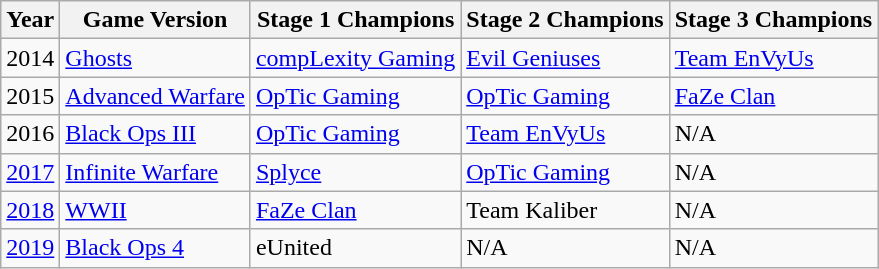<table class="wikitable">
<tr>
<th>Year</th>
<th>Game Version</th>
<th>Stage 1 Champions</th>
<th>Stage 2 Champions</th>
<th>Stage 3 Champions</th>
</tr>
<tr>
<td>2014</td>
<td><a href='#'>Ghosts</a></td>
<td><a href='#'>compLexity Gaming</a></td>
<td><a href='#'>Evil Geniuses</a></td>
<td><a href='#'>Team EnVyUs</a></td>
</tr>
<tr>
<td>2015</td>
<td><a href='#'>Advanced Warfare</a></td>
<td><a href='#'>OpTic Gaming</a></td>
<td><a href='#'>OpTic Gaming</a></td>
<td><a href='#'>FaZe Clan</a></td>
</tr>
<tr>
<td>2016</td>
<td><a href='#'>Black Ops III</a></td>
<td><a href='#'>OpTic Gaming</a></td>
<td><a href='#'>Team EnVyUs</a></td>
<td>N/A</td>
</tr>
<tr>
<td><a href='#'>2017</a></td>
<td><a href='#'>Infinite Warfare</a></td>
<td><a href='#'>Splyce</a></td>
<td><a href='#'>OpTic Gaming</a></td>
<td>N/A</td>
</tr>
<tr>
<td><a href='#'>2018</a></td>
<td><a href='#'>WWII</a></td>
<td><a href='#'>FaZe Clan</a></td>
<td>Team Kaliber</td>
<td>N/A</td>
</tr>
<tr>
<td><a href='#'>2019</a></td>
<td><a href='#'>Black Ops 4</a></td>
<td>eUnited</td>
<td>N/A</td>
<td>N/A</td>
</tr>
</table>
